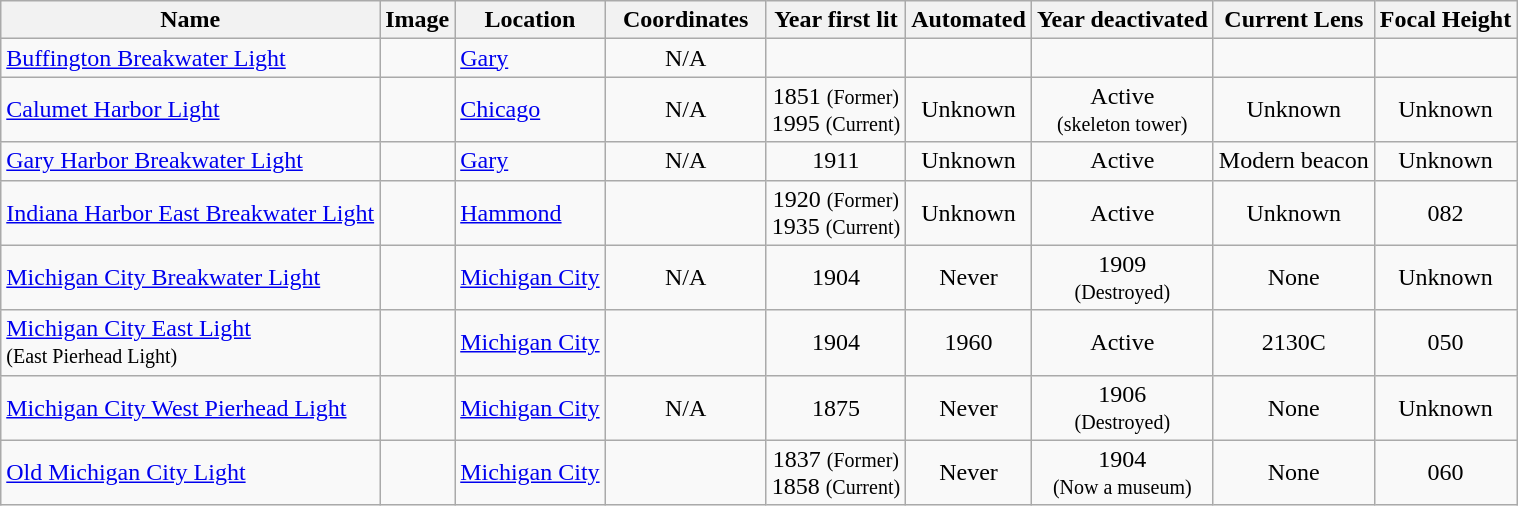<table class="wikitable sortable">
<tr>
<th>Name</th>
<th scope="col" class="unsortable">Image</th>
<th>Location</th>
<th width="100">Coordinates</th>
<th>Year first lit</th>
<th>Automated</th>
<th>Year deactivated</th>
<th>Current Lens</th>
<th>Focal Height</th>
</tr>
<tr>
<td><a href='#'>Buffington Breakwater Light</a></td>
<td></td>
<td><a href='#'>Gary</a></td>
<td style="text-align: center;">N/A</td>
<td style="text-align: center;"></td>
<td style="text-align: center;"></td>
<td style="text-align: center;"></td>
<td style="text-align: center;"></td>
<td style="text-align: center;"></td>
</tr>
<tr>
<td><a href='#'>Calumet Harbor Light</a></td>
<td></td>
<td><a href='#'>Chicago</a></td>
<td style="text-align: center;">N/A</td>
<td style="text-align: center;">1851 <small>(Former)</small><br> 1995 <small>(Current)</small></td>
<td style="text-align: center;">Unknown</td>
<td style="text-align: center;">Active<br><small>(skeleton tower)</small></td>
<td style="text-align: center;">Unknown</td>
<td style="text-align: center;">Unknown</td>
</tr>
<tr>
<td><a href='#'>Gary Harbor Breakwater Light</a></td>
<td></td>
<td><a href='#'>Gary</a></td>
<td style="text-align: center;">N/A</td>
<td style="text-align: center;">1911</td>
<td style="text-align: center;">Unknown</td>
<td style="text-align: center;">Active</td>
<td style="text-align: center;">Modern beacon</td>
<td style="text-align: center;">Unknown</td>
</tr>
<tr>
<td><a href='#'>Indiana Harbor East Breakwater Light</a></td>
<td></td>
<td><a href='#'>Hammond</a></td>
<td></td>
<td style="text-align: center;">1920 <small>(Former)</small><br> 1935 <small>(Current)</small></td>
<td style="text-align: center;">Unknown</td>
<td style="text-align: center;">Active</td>
<td style="text-align: center;">Unknown</td>
<td style="text-align: center;"><span>082</span> </td>
</tr>
<tr>
<td><a href='#'>Michigan City Breakwater Light</a></td>
<td></td>
<td><a href='#'>Michigan City</a></td>
<td style="text-align: center;">N/A</td>
<td style="text-align: center;">1904</td>
<td style="text-align: center;">Never</td>
<td style="text-align: center;">1909<br><small>(Destroyed)</small></td>
<td style="text-align: center;">None</td>
<td style="text-align: center;">Unknown</td>
</tr>
<tr>
<td><a href='#'>Michigan City East Light</a><br><small>(East Pierhead Light)</small></td>
<td></td>
<td><a href='#'>Michigan City</a></td>
<td></td>
<td style="text-align: center;">1904</td>
<td style="text-align: center;">1960</td>
<td style="text-align: center;">Active</td>
<td style="text-align: center;">2130C</td>
<td style="text-align: center;"><span>050</span> </td>
</tr>
<tr>
<td><a href='#'>Michigan City West Pierhead Light</a></td>
<td></td>
<td><a href='#'>Michigan City</a></td>
<td style="text-align: center;">N/A</td>
<td style="text-align: center;">1875</td>
<td style="text-align: center;">Never</td>
<td style="text-align: center;">1906<br><small>(Destroyed)</small></td>
<td style="text-align: center;">None</td>
<td style="text-align: center;">Unknown</td>
</tr>
<tr>
<td><a href='#'>Old Michigan City Light</a></td>
<td></td>
<td><a href='#'>Michigan City</a></td>
<td></td>
<td style="text-align: center;">1837 <small>(Former)</small><br> 1858 <small>(Current)</small></td>
<td style="text-align: center;">Never</td>
<td style="text-align: center;">1904<br><small>(Now a museum)</small></td>
<td style="text-align: center;">None</td>
<td style="text-align: center;"><span>060</span> </td>
</tr>
</table>
